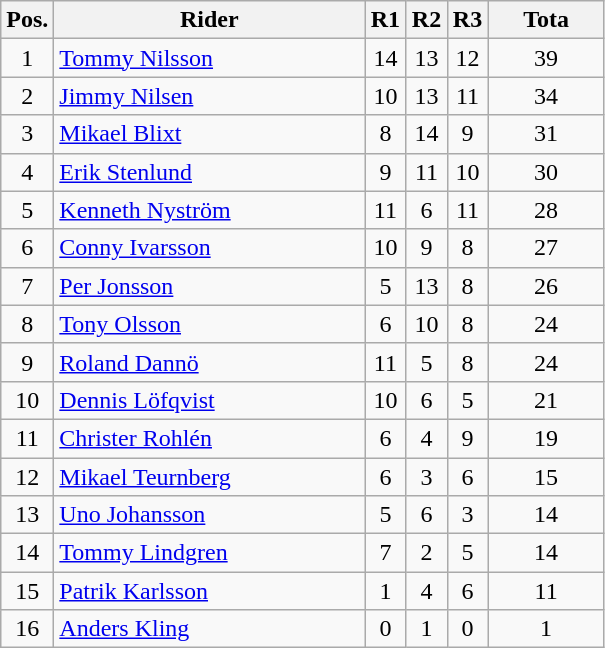<table class=wikitable>
<tr>
<th width=25px>Pos.</th>
<th width=200px>Rider</th>
<th width=20px>R1</th>
<th width=20px>R2</th>
<th width=20px>R3</th>
<th width=70px>Tota</th>
</tr>
<tr align=center >
<td>1</td>
<td align=left><a href='#'>Tommy Nilsson</a></td>
<td>14</td>
<td>13</td>
<td>12</td>
<td>39</td>
</tr>
<tr align=center >
<td>2</td>
<td align=left><a href='#'>Jimmy Nilsen</a></td>
<td>10</td>
<td>13</td>
<td>11</td>
<td>34</td>
</tr>
<tr align=center >
<td>3</td>
<td align=left><a href='#'>Mikael Blixt</a></td>
<td>8</td>
<td>14</td>
<td>9</td>
<td>31</td>
</tr>
<tr align=center >
<td>4</td>
<td align=left><a href='#'>Erik Stenlund</a></td>
<td>9</td>
<td>11</td>
<td>10</td>
<td>30</td>
</tr>
<tr align=center >
<td>5</td>
<td align=left><a href='#'>Kenneth Nyström</a></td>
<td>11</td>
<td>6</td>
<td>11</td>
<td>28</td>
</tr>
<tr align=center>
<td>6</td>
<td align=left><a href='#'>Conny Ivarsson</a></td>
<td>10</td>
<td>9</td>
<td>8</td>
<td>27</td>
</tr>
<tr align=center>
<td>7</td>
<td align=left><a href='#'>Per Jonsson</a></td>
<td>5</td>
<td>13</td>
<td>8</td>
<td>26</td>
</tr>
<tr align=center>
<td>8</td>
<td align=left><a href='#'>Tony Olsson</a></td>
<td>6</td>
<td>10</td>
<td>8</td>
<td>24</td>
</tr>
<tr align=center>
<td>9</td>
<td align=left><a href='#'>Roland Dannö</a></td>
<td>11</td>
<td>5</td>
<td>8</td>
<td>24</td>
</tr>
<tr align=center>
<td>10</td>
<td align=left><a href='#'>Dennis Löfqvist</a></td>
<td>10</td>
<td>6</td>
<td>5</td>
<td>21</td>
</tr>
<tr align=center>
<td>11</td>
<td align=left><a href='#'>Christer Rohlén</a></td>
<td>6</td>
<td>4</td>
<td>9</td>
<td>19</td>
</tr>
<tr align=center>
<td>12</td>
<td align=left><a href='#'>Mikael Teurnberg</a></td>
<td>6</td>
<td>3</td>
<td>6</td>
<td>15</td>
</tr>
<tr align=center>
<td>13</td>
<td align=left><a href='#'>Uno Johansson</a></td>
<td>5</td>
<td>6</td>
<td>3</td>
<td>14</td>
</tr>
<tr align=center>
<td>14</td>
<td align=left><a href='#'>Tommy Lindgren</a></td>
<td>7</td>
<td>2</td>
<td>5</td>
<td>14</td>
</tr>
<tr align=center>
<td>15</td>
<td align=left><a href='#'>Patrik Karlsson</a></td>
<td>1</td>
<td>4</td>
<td>6</td>
<td>11</td>
</tr>
<tr align=center>
<td>16</td>
<td align=left><a href='#'>Anders Kling</a></td>
<td>0</td>
<td>1</td>
<td>0</td>
<td>1</td>
</tr>
</table>
